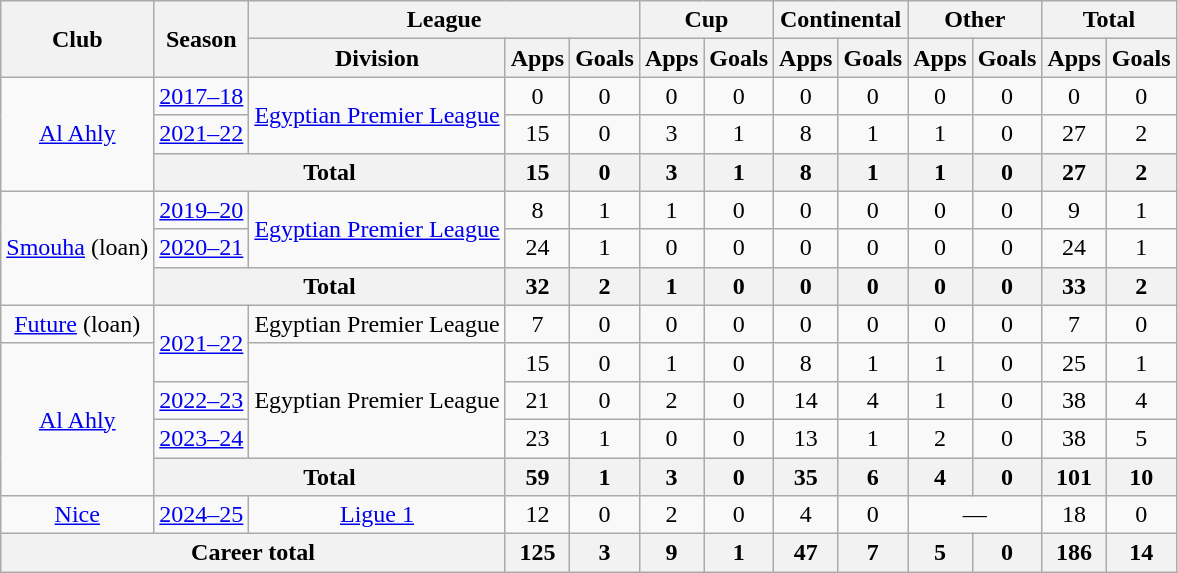<table class="wikitable" style="text-align:center">
<tr>
<th rowspan="2">Club</th>
<th rowspan="2">Season</th>
<th colspan="3">League</th>
<th colspan="2">Cup</th>
<th colspan="2">Continental</th>
<th colspan="2">Other</th>
<th colspan="2">Total</th>
</tr>
<tr>
<th>Division</th>
<th>Apps</th>
<th>Goals</th>
<th>Apps</th>
<th>Goals</th>
<th>Apps</th>
<th>Goals</th>
<th>Apps</th>
<th>Goals</th>
<th>Apps</th>
<th>Goals</th>
</tr>
<tr>
<td rowspan="3"><a href='#'>Al Ahly</a></td>
<td><a href='#'>2017–18</a></td>
<td rowspan="2"><a href='#'>Egyptian Premier League</a></td>
<td>0</td>
<td>0</td>
<td>0</td>
<td>0</td>
<td>0</td>
<td>0</td>
<td>0</td>
<td>0</td>
<td>0</td>
<td>0</td>
</tr>
<tr>
<td><a href='#'>2021–22</a></td>
<td>15</td>
<td>0</td>
<td>3</td>
<td>1</td>
<td>8</td>
<td>1</td>
<td>1</td>
<td>0</td>
<td>27</td>
<td>2</td>
</tr>
<tr>
<th colspan="2">Total</th>
<th>15</th>
<th>0</th>
<th>3</th>
<th>1</th>
<th>8</th>
<th>1</th>
<th>1</th>
<th>0</th>
<th>27</th>
<th>2</th>
</tr>
<tr>
<td rowspan="3"><a href='#'>Smouha</a> (loan)</td>
<td><a href='#'>2019–20</a></td>
<td rowspan="2"><a href='#'>Egyptian Premier League</a></td>
<td>8</td>
<td>1</td>
<td>1</td>
<td>0</td>
<td>0</td>
<td>0</td>
<td>0</td>
<td>0</td>
<td>9</td>
<td>1</td>
</tr>
<tr>
<td><a href='#'>2020–21</a></td>
<td>24</td>
<td>1</td>
<td>0</td>
<td>0</td>
<td>0</td>
<td>0</td>
<td>0</td>
<td>0</td>
<td>24</td>
<td>1</td>
</tr>
<tr>
<th colspan="2">Total</th>
<th>32</th>
<th>2</th>
<th>1</th>
<th>0</th>
<th>0</th>
<th>0</th>
<th>0</th>
<th>0</th>
<th>33</th>
<th>2</th>
</tr>
<tr>
<td><a href='#'>Future</a> (loan)</td>
<td rowspan="2"><a href='#'>2021–22</a></td>
<td>Egyptian Premier League</td>
<td>7</td>
<td>0</td>
<td>0</td>
<td>0</td>
<td>0</td>
<td>0</td>
<td>0</td>
<td>0</td>
<td>7</td>
<td>0</td>
</tr>
<tr>
<td rowspan="4"><a href='#'>Al Ahly</a></td>
<td rowspan="3">Egyptian Premier League</td>
<td>15</td>
<td>0</td>
<td>1</td>
<td>0</td>
<td>8</td>
<td>1</td>
<td>1</td>
<td>0</td>
<td>25</td>
<td>1</td>
</tr>
<tr>
<td><a href='#'>2022–23</a></td>
<td>21</td>
<td>0</td>
<td>2</td>
<td>0</td>
<td>14</td>
<td>4</td>
<td>1</td>
<td>0</td>
<td>38</td>
<td>4</td>
</tr>
<tr>
<td><a href='#'>2023–24</a></td>
<td>23</td>
<td>1</td>
<td>0</td>
<td>0</td>
<td>13</td>
<td>1</td>
<td>2</td>
<td>0</td>
<td>38</td>
<td>5</td>
</tr>
<tr>
<th colspan="2">Total</th>
<th>59</th>
<th>1</th>
<th>3</th>
<th>0</th>
<th>35</th>
<th>6</th>
<th>4</th>
<th>0</th>
<th>101</th>
<th>10</th>
</tr>
<tr>
<td><a href='#'>Nice</a></td>
<td><a href='#'>2024–25</a></td>
<td><a href='#'>Ligue 1</a></td>
<td>12</td>
<td>0</td>
<td>2</td>
<td>0</td>
<td>4</td>
<td>0</td>
<td colspan="2">—</td>
<td>18</td>
<td>0</td>
</tr>
<tr>
<th colspan="3">Career total</th>
<th>125</th>
<th>3</th>
<th>9</th>
<th>1</th>
<th>47</th>
<th>7</th>
<th>5</th>
<th>0</th>
<th>186</th>
<th>14</th>
</tr>
</table>
